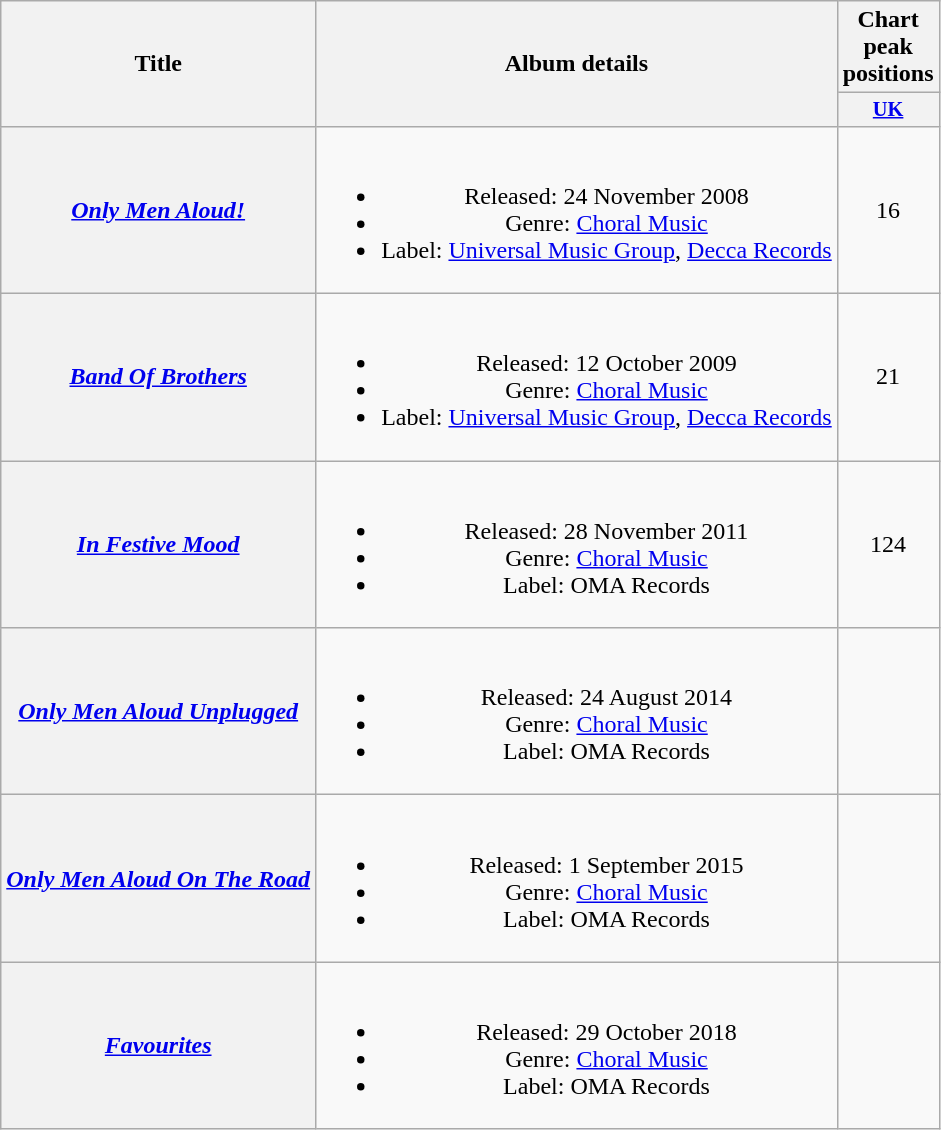<table class="wikitable plainrowheaders" style="text-align:center;">
<tr>
<th scope="col" rowspan="2">Title</th>
<th scope="col" rowspan="2">Album details</th>
<th scope="col" colspan="1">Chart peak positions</th>
</tr>
<tr>
<th scope="col" style="width:3em;font-size:85%;"><a href='#'>UK</a><br></th>
</tr>
<tr>
<th scope="row"><em><a href='#'>Only Men Aloud!</a></em></th>
<td><br><ul><li>Released: 24 November 2008</li><li>Genre: <a href='#'>Choral Music</a></li><li>Label: <a href='#'>Universal Music Group</a>, <a href='#'>Decca Records</a></li></ul></td>
<td>16</td>
</tr>
<tr>
<th scope="row"><em><a href='#'>Band Of Brothers</a></em></th>
<td><br><ul><li>Released: 12 October 2009</li><li>Genre: <a href='#'>Choral Music</a></li><li>Label: <a href='#'>Universal Music Group</a>, <a href='#'>Decca Records</a></li></ul></td>
<td>21</td>
</tr>
<tr>
<th scope="row"><em><a href='#'>In Festive Mood</a></em></th>
<td><br><ul><li>Released: 28 November 2011</li><li>Genre: <a href='#'>Choral Music</a></li><li>Label: OMA Records</li></ul></td>
<td>124</td>
</tr>
<tr>
<th scope="row"><em><a href='#'>Only Men Aloud Unplugged</a></em></th>
<td><br><ul><li>Released: 24 August 2014</li><li>Genre: <a href='#'>Choral Music</a></li><li>Label: OMA Records</li></ul></td>
<td></td>
</tr>
<tr>
<th scope="row"><em><a href='#'>Only Men Aloud On The Road</a></em></th>
<td><br><ul><li>Released: 1 September 2015</li><li>Genre: <a href='#'>Choral Music</a></li><li>Label: OMA Records</li></ul></td>
<td></td>
</tr>
<tr>
<th scope="row"><em><a href='#'>Favourites</a></em></th>
<td><br><ul><li>Released: 29 October 2018</li><li>Genre: <a href='#'>Choral Music</a></li><li>Label: OMA Records</li></ul></td>
<td></td>
</tr>
</table>
